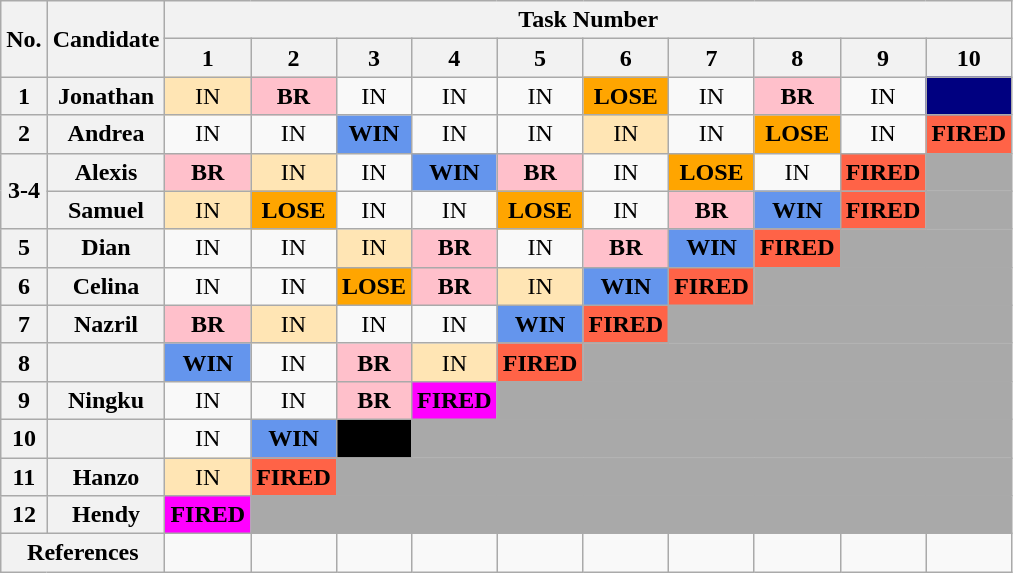<table class="wikitable" style="text-align:center;">
<tr>
<th rowspan="2">No.</th>
<th rowspan="2">Candidate</th>
<th colspan="13">Task Number</th>
</tr>
<tr>
<th>1</th>
<th>2</th>
<th>3</th>
<th>4</th>
<th>5</th>
<th>6</th>
<th>7</th>
<th>8</th>
<th>9</th>
<th>10</th>
</tr>
<tr>
<th>1</th>
<th scope="row" style="text-align:centre">Jonathan</th>
<td bgcolor="#FFE5B4">IN</td>
<th style="background:pink;">BR</th>
<td>IN</td>
<td>IN</td>
<td>IN</td>
<th style="background:orange;">LOSE</th>
<td>IN</td>
<th style="background:pink;">BR</th>
<td>IN</td>
<th style="background:navy;"></th>
</tr>
<tr>
<th>2</th>
<th scope="row" style="text-align:centre">Andrea</th>
<td>IN</td>
<td>IN</td>
<th style="background:cornflowerblue;">WIN</th>
<td>IN</td>
<td>IN</td>
<td bgcolor="#FFE5B4">IN</td>
<td>IN</td>
<th style="background:orange;">LOSE</th>
<td>IN</td>
<th style="background:tomato;">FIRED</th>
</tr>
<tr>
<th rowspan="2">3-4</th>
<th scope="row" style="text-align:centre">Alexis</th>
<th style="background:pink;">BR</th>
<td bgcolor="#FFE5B4">IN</td>
<td>IN</td>
<th style="background:cornflowerblue;">WIN</th>
<th style="background:pink;">BR</th>
<td>IN</td>
<th style="background:orange;">LOSE</th>
<td>IN</td>
<th style="background:tomato;">FIRED</th>
<td colspan="4" style="background:darkgray;"></td>
</tr>
<tr>
<th scope="row" style="text-align:centre">Samuel</th>
<td bgcolor="#FFE5B4">IN</td>
<th style="background:orange;">LOSE</th>
<td>IN</td>
<td>IN</td>
<th style="background:orange;">LOSE</th>
<td>IN</td>
<th style="background:pink;">BR</th>
<th style="background:cornflowerblue;">WIN</th>
<th style="background:tomato;">FIRED</th>
<td colspan="4" style="background:darkgray;"></td>
</tr>
<tr>
<th>5</th>
<th scope="row" style="text-align:centre">Dian</th>
<td>IN</td>
<td>IN</td>
<td bgcolor="#FFE5B4">IN</td>
<th style="background:pink;">BR</th>
<td>IN</td>
<th style="background:pink;">BR</th>
<th style="background:cornflowerblue;">WIN</th>
<th style="background:tomato;">FIRED</th>
<td colspan="5" style="background:darkgray;"></td>
</tr>
<tr>
<th>6</th>
<th scope="row" style="text-align:centre">Celina</th>
<td>IN</td>
<td>IN</td>
<th style="background:orange;">LOSE</th>
<th style="background:pink;">BR</th>
<td bgcolor="#FFE5B4">IN</td>
<th style="background:cornflowerblue;">WIN</th>
<th style="background:tomato;">FIRED</th>
<td colspan="6" style="background:darkgray;"></td>
</tr>
<tr>
<th>7</th>
<th scope="row" style="text-align:centre">Nazril</th>
<th style="background:pink;">BR</th>
<td bgcolor="#FFE5B4">IN</td>
<td>IN</td>
<td>IN</td>
<th style="background:cornflowerblue;">WIN</th>
<th style="background:tomato;">FIRED</th>
<td colspan="7" style="background:darkgray;"></td>
</tr>
<tr>
<th>8</th>
<th scope="row" style="text-align:centre"></th>
<th style="background:cornflowerblue;">WIN</th>
<td>IN</td>
<th style="background:pink;">BR</th>
<td bgcolor="#FFE5B4">IN</td>
<th style="background:tomato;">FIRED</th>
<td colspan="8" style="background:darkgray;"></td>
</tr>
<tr>
<th>9</th>
<th scope="row" style="text-align:centre">Ningku</th>
<td>IN</td>
<td>IN</td>
<th style="background:pink;">BR</th>
<th style="background:magenta;">FIRED</th>
<td colspan="9" style="background:darkgray;"></td>
</tr>
<tr>
<th>10</th>
<th scope="row" style="text-align:centre"></th>
<td>IN</td>
<th style="background:cornflowerblue;">WIN</th>
<th style="background:black;"></th>
<td colspan="10" style="background:darkgray;"></td>
</tr>
<tr>
<th>11</th>
<th scope="row" style="text-align:centre">Hanzo</th>
<td bgcolor="#FFE5B4">IN</td>
<th style="background:tomato;">FIRED</th>
<td colspan="11" style="background:darkgray;"></td>
</tr>
<tr>
<th>12</th>
<th scope="row" style="text-align:centre">Hendy</th>
<th style="background:magenta;">FIRED</th>
<td colspan="12" style="background:darkgray;"></td>
</tr>
<tr>
<th colspan="2" scope="row">References</th>
<td></td>
<td></td>
<td></td>
<td></td>
<td></td>
<td></td>
<td></td>
<td></td>
<td></td>
<td></td>
</tr>
</table>
